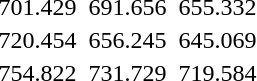<table>
<tr>
<td></td>
<td></td>
<td>701.429</td>
<td></td>
<td>691.656</td>
<td></td>
<td>655.332</td>
</tr>
<tr>
<td></td>
<td></td>
<td>720.454</td>
<td></td>
<td>656.245</td>
<td></td>
<td>645.069</td>
</tr>
<tr>
<td></td>
<td></td>
<td>754.822</td>
<td></td>
<td>731.729</td>
<td></td>
<td>719.584</td>
</tr>
<tr>
</tr>
</table>
